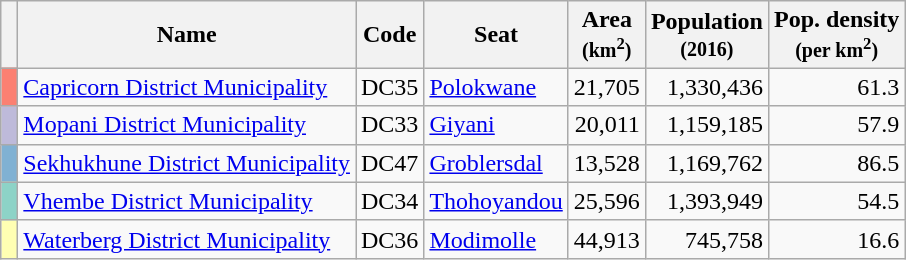<table class="wikitable sortable">
<tr>
<th class="unsortable"> </th>
<th>Name</th>
<th>Code</th>
<th>Seat</th>
<th>Area<br><small>(km<sup>2</sup>)</small></th>
<th>Population<br><small>(2016)</small></th>
<th>Pop. density<br><small>(per km<sup>2</sup>)</small></th>
</tr>
<tr>
<td style="text-align:center;background-color:#FB8072"></td>
<td><a href='#'>Capricorn District Municipality</a></td>
<td>DC35</td>
<td><a href='#'>Polokwane</a></td>
<td style="text-align:right">21,705</td>
<td style="text-align:right">1,330,436</td>
<td style="text-align:right">61.3</td>
</tr>
<tr>
<td style="text-align:center;background-color:#BEBADA"></td>
<td><a href='#'>Mopani District Municipality</a></td>
<td>DC33</td>
<td><a href='#'>Giyani</a></td>
<td style="text-align:right">20,011</td>
<td style="text-align:right">1,159,185</td>
<td style="text-align:right">57.9</td>
</tr>
<tr>
<td style="text-align:center;background-color:#80B1D3"></td>
<td><a href='#'>Sekhukhune District Municipality</a></td>
<td>DC47</td>
<td><a href='#'>Groblersdal</a></td>
<td style="text-align:right">13,528</td>
<td style="text-align:right">1,169,762</td>
<td style="text-align:right">86.5</td>
</tr>
<tr>
<td style="text-align:center;background-color:#8DD3C7"></td>
<td><a href='#'>Vhembe District Municipality</a></td>
<td>DC34</td>
<td><a href='#'>Thohoyandou</a></td>
<td style="text-align:right">25,596</td>
<td style="text-align:right">1,393,949</td>
<td style="text-align:right">54.5</td>
</tr>
<tr>
<td style="text-align:center;background-color:#FFFFB3"></td>
<td><a href='#'>Waterberg District Municipality</a></td>
<td>DC36</td>
<td><a href='#'>Modimolle</a></td>
<td style="text-align:right">44,913</td>
<td style="text-align:right">745,758</td>
<td style="text-align:right">16.6</td>
</tr>
</table>
